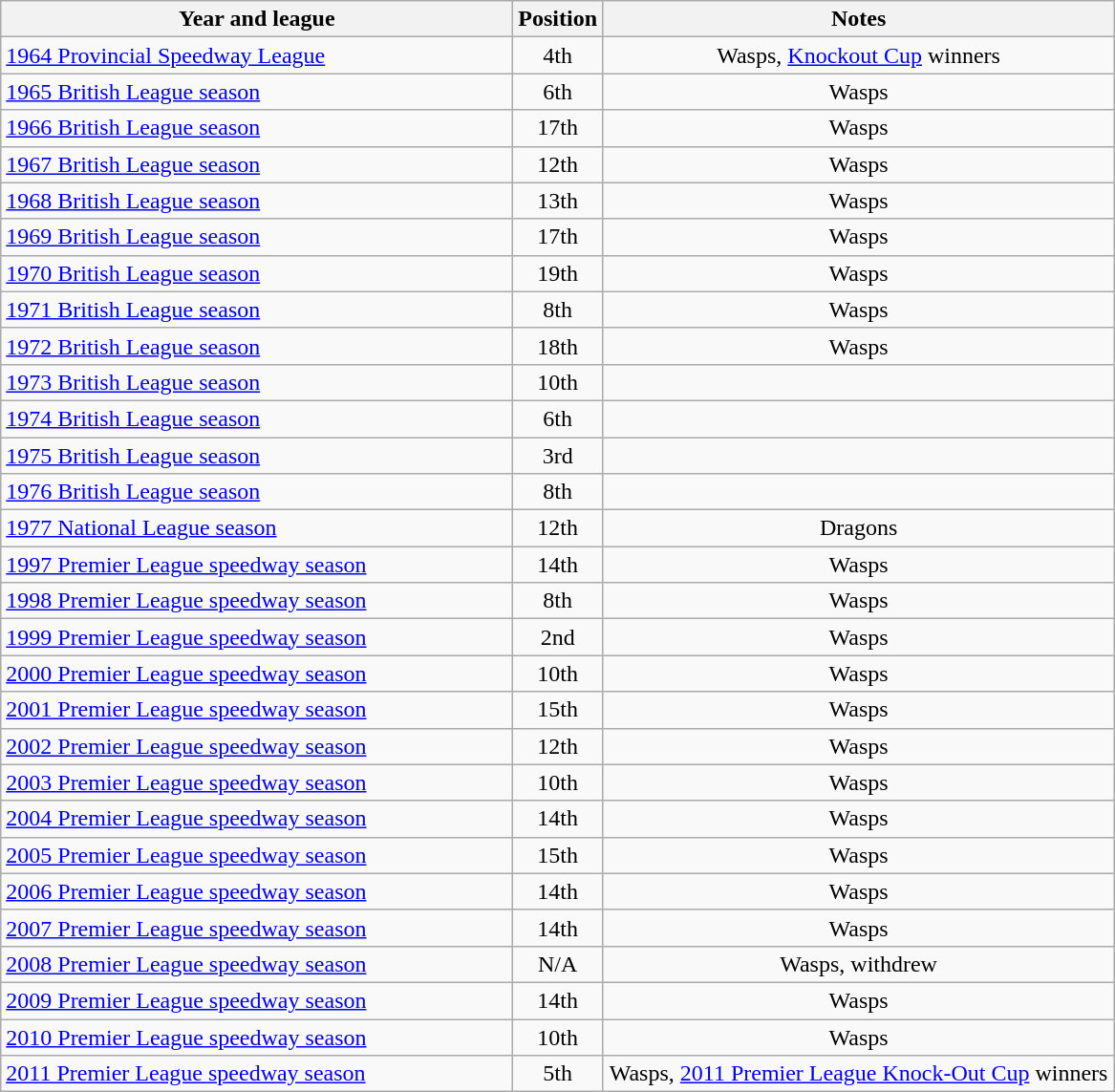<table class="wikitable">
<tr>
<th width=350>Year and league</th>
<th width=50>Position</th>
<th width=350>Notes</th>
</tr>
<tr align=center>
<td align="left"><a href='#'>1964 Provincial Speedway League</a></td>
<td>4th</td>
<td>Wasps, <a href='#'>Knockout Cup</a> winners</td>
</tr>
<tr align=center>
<td align="left"><a href='#'>1965 British League season</a></td>
<td>6th</td>
<td>Wasps</td>
</tr>
<tr align=center>
<td align="left"><a href='#'>1966 British League season</a></td>
<td>17th</td>
<td>Wasps</td>
</tr>
<tr align=center>
<td align="left"><a href='#'>1967 British League season</a></td>
<td>12th</td>
<td>Wasps</td>
</tr>
<tr align=center>
<td align="left"><a href='#'>1968 British League season</a></td>
<td>13th</td>
<td>Wasps</td>
</tr>
<tr align=center>
<td align="left"><a href='#'>1969 British League season</a></td>
<td>17th</td>
<td>Wasps</td>
</tr>
<tr align=center>
<td align="left"><a href='#'>1970 British League season</a></td>
<td>19th</td>
<td>Wasps</td>
</tr>
<tr align=center>
<td align="left"><a href='#'>1971 British League season</a></td>
<td>8th</td>
<td>Wasps</td>
</tr>
<tr align=center>
<td align="left"><a href='#'>1972 British League season</a></td>
<td>18th</td>
<td>Wasps</td>
</tr>
<tr align=center>
<td align="left"><a href='#'>1973 British League season</a></td>
<td>10th</td>
<td></td>
</tr>
<tr align=center>
<td align="left"><a href='#'>1974 British League season</a></td>
<td>6th</td>
<td></td>
</tr>
<tr align=center>
<td align="left"><a href='#'>1975 British League season</a></td>
<td>3rd</td>
<td></td>
</tr>
<tr align=center>
<td align="left"><a href='#'>1976 British League season</a></td>
<td>8th</td>
<td></td>
</tr>
<tr align=center>
<td align="left"><a href='#'>1977 National League season</a></td>
<td>12th</td>
<td>Dragons</td>
</tr>
<tr align=center>
<td align="left"><a href='#'>1997 Premier League speedway season</a></td>
<td>14th</td>
<td>Wasps</td>
</tr>
<tr align=center>
<td align="left"><a href='#'>1998 Premier League speedway season</a></td>
<td>8th</td>
<td>Wasps</td>
</tr>
<tr align=center>
<td align="left"><a href='#'>1999 Premier League speedway season</a></td>
<td>2nd</td>
<td>Wasps</td>
</tr>
<tr align=center>
<td align="left"><a href='#'>2000 Premier League speedway season</a></td>
<td>10th</td>
<td>Wasps</td>
</tr>
<tr align=center>
<td align="left"><a href='#'>2001 Premier League speedway season</a></td>
<td>15th</td>
<td>Wasps</td>
</tr>
<tr align=center>
<td align="left"><a href='#'>2002 Premier League speedway season</a></td>
<td>12th</td>
<td>Wasps</td>
</tr>
<tr align=center>
<td align="left"><a href='#'>2003 Premier League speedway season</a></td>
<td>10th</td>
<td>Wasps</td>
</tr>
<tr align=center>
<td align="left"><a href='#'>2004 Premier League speedway season</a></td>
<td>14th</td>
<td>Wasps</td>
</tr>
<tr align=center>
<td align="left"><a href='#'>2005 Premier League speedway season</a></td>
<td>15th</td>
<td>Wasps</td>
</tr>
<tr align=center>
<td align="left"><a href='#'>2006 Premier League speedway season</a></td>
<td>14th</td>
<td>Wasps</td>
</tr>
<tr align=center>
<td align="left"><a href='#'>2007 Premier League speedway season</a></td>
<td>14th</td>
<td>Wasps</td>
</tr>
<tr align=center>
<td align="left"><a href='#'>2008 Premier League speedway season</a></td>
<td>N/A</td>
<td>Wasps, withdrew</td>
</tr>
<tr align=center>
<td align="left"><a href='#'>2009 Premier League speedway season</a></td>
<td>14th</td>
<td>Wasps</td>
</tr>
<tr align=center>
<td align="left"><a href='#'>2010 Premier League speedway season</a></td>
<td>10th</td>
<td>Wasps</td>
</tr>
<tr align=center>
<td align="left"><a href='#'>2011 Premier League speedway season</a></td>
<td>5th</td>
<td>Wasps, <a href='#'>2011 Premier League Knock-Out Cup</a> winners</td>
</tr>
</table>
